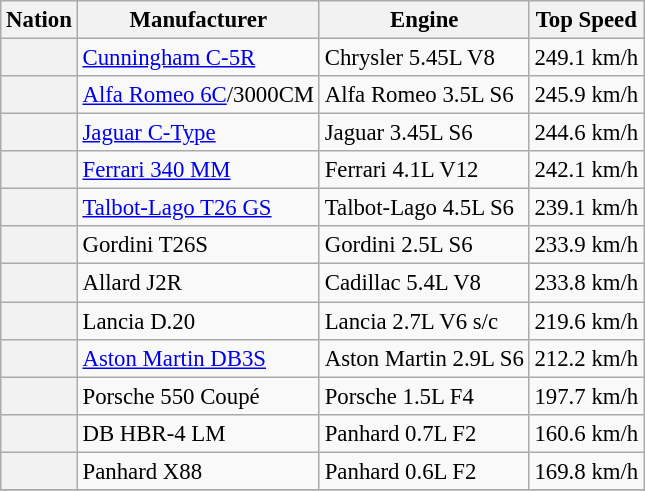<table class="wikitable" style="font-size: 95%;">
<tr>
<th>Nation</th>
<th>Manufacturer</th>
<th>Engine</th>
<th>Top Speed</th>
</tr>
<tr>
<th></th>
<td><a href='#'>Cunningham C-5R</a></td>
<td>Chrysler 5.45L V8</td>
<td>249.1 km/h</td>
</tr>
<tr>
<th></th>
<td><a href='#'>Alfa Romeo 6C</a>/3000CM</td>
<td>Alfa Romeo 3.5L S6</td>
<td>245.9 km/h</td>
</tr>
<tr>
<th></th>
<td><a href='#'>Jaguar C-Type</a></td>
<td>Jaguar 3.45L S6</td>
<td>244.6 km/h</td>
</tr>
<tr>
<th></th>
<td><a href='#'>Ferrari 340 MM</a></td>
<td>Ferrari 4.1L V12</td>
<td>242.1 km/h</td>
</tr>
<tr>
<th></th>
<td><a href='#'>Talbot-Lago T26 GS</a></td>
<td>Talbot-Lago 4.5L S6</td>
<td>239.1 km/h</td>
</tr>
<tr>
<th></th>
<td>Gordini T26S</td>
<td>Gordini 2.5L S6</td>
<td>233.9 km/h</td>
</tr>
<tr>
<th></th>
<td>Allard J2R</td>
<td>Cadillac 5.4L V8</td>
<td>233.8 km/h</td>
</tr>
<tr>
<th></th>
<td>Lancia D.20</td>
<td>Lancia 2.7L V6 s/c</td>
<td>219.6 km/h</td>
</tr>
<tr>
<th></th>
<td><a href='#'>Aston Martin DB3S</a></td>
<td>Aston Martin 2.9L S6</td>
<td>212.2 km/h</td>
</tr>
<tr>
<th></th>
<td>Porsche 550 Coupé</td>
<td>Porsche 1.5L F4</td>
<td>197.7 km/h</td>
</tr>
<tr>
<th></th>
<td>DB HBR-4 LM</td>
<td>Panhard 0.7L F2</td>
<td>160.6 km/h</td>
</tr>
<tr>
<th></th>
<td>Panhard X88</td>
<td>Panhard 0.6L F2</td>
<td>169.8 km/h</td>
</tr>
<tr>
</tr>
</table>
